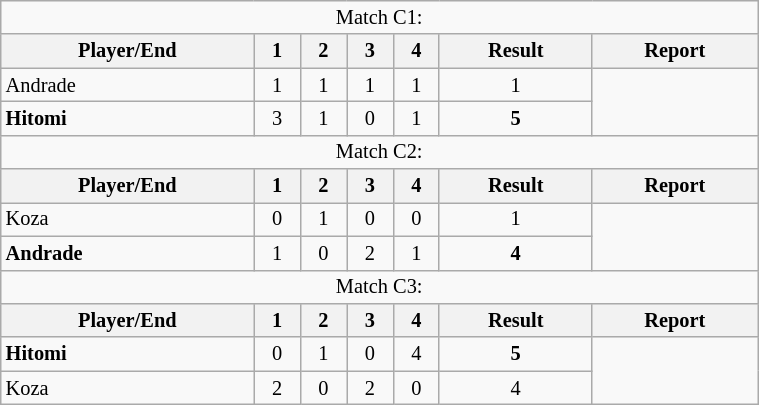<table class="wikitable" style=font-size:85%;text-align:center;width:40%>
<tr>
<td colspan=7>Match C1:</td>
</tr>
<tr>
<th>Player/End</th>
<th>1</th>
<th>2</th>
<th>3</th>
<th>4</th>
<th>Result</th>
<th>Report</th>
</tr>
<tr>
<td align=left> Andrade</td>
<td>1</td>
<td>1</td>
<td>1</td>
<td>1</td>
<td>1</td>
<td rowspan="2"></td>
</tr>
<tr>
<td align=left> <strong>Hitomi</strong></td>
<td>3</td>
<td>1</td>
<td>0</td>
<td>1</td>
<td><strong>5</strong></td>
</tr>
<tr>
<td colspan=7>Match C2:</td>
</tr>
<tr>
<th>Player/End</th>
<th>1</th>
<th>2</th>
<th>3</th>
<th>4</th>
<th>Result</th>
<th>Report</th>
</tr>
<tr>
<td align=left> Koza</td>
<td>0</td>
<td>1</td>
<td>0</td>
<td>0</td>
<td>1</td>
<td rowspan="2"></td>
</tr>
<tr>
<td align=left><strong> Andrade</strong></td>
<td>1</td>
<td>0</td>
<td>2</td>
<td>1</td>
<td><strong>4</strong></td>
</tr>
<tr>
<td colspan=7>Match C3:</td>
</tr>
<tr>
<th>Player/End</th>
<th>1</th>
<th>2</th>
<th>3</th>
<th>4</th>
<th>Result</th>
<th>Report</th>
</tr>
<tr>
<td align=left><strong> Hitomi</strong></td>
<td>0</td>
<td>1</td>
<td>0</td>
<td>4</td>
<td><strong>5</strong></td>
<td rowspan="2"></td>
</tr>
<tr>
<td align=left> Koza</td>
<td>2</td>
<td>0</td>
<td>2</td>
<td>0</td>
<td>4</td>
</tr>
</table>
